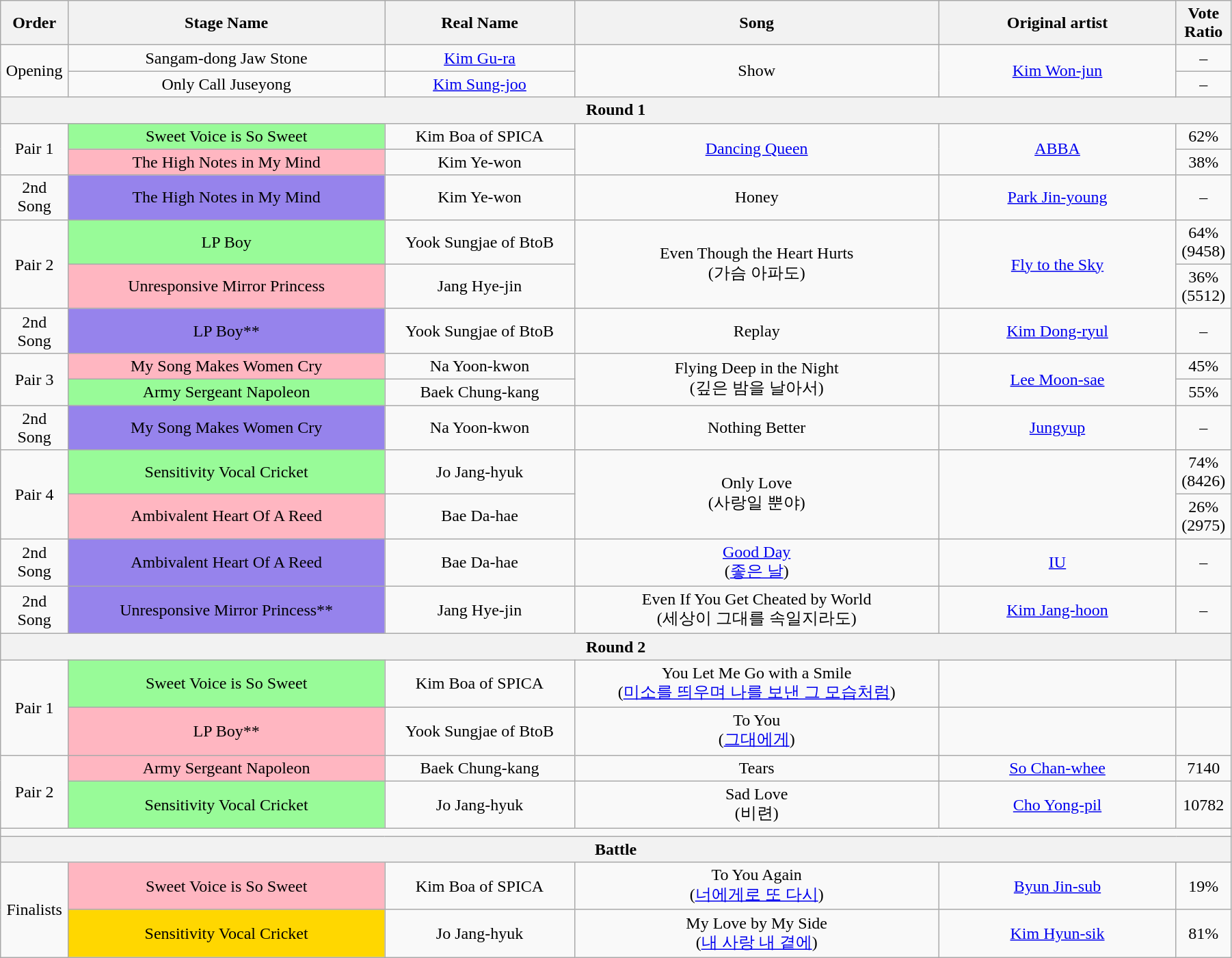<table class="wikitable" style="text-align:center; width:95%;">
<tr>
<th style="width:1%;">Order</th>
<th style="width:20%;">Stage Name</th>
<th style="width:12%;">Real Name</th>
<th style="width:23%;">Song</th>
<th style="width:15%;">Original artist</th>
<th style="width:1%;">Vote Ratio</th>
</tr>
<tr>
<td rowspan=2>Opening</td>
<td>Sangam-dong Jaw Stone</td>
<td><a href='#'>Kim Gu-ra</a></td>
<td rowspan=2>Show</td>
<td rowspan=2><a href='#'>Kim Won-jun</a></td>
<td>–</td>
</tr>
<tr>
<td>Only Call Juseyong</td>
<td><a href='#'>Kim Sung-joo</a></td>
<td>–</td>
</tr>
<tr>
<th colspan=6>Round 1</th>
</tr>
<tr>
<td rowspan=2>Pair 1</td>
<td bgcolor="palegreen">Sweet Voice is So Sweet</td>
<td>Kim Boa of SPICA</td>
<td rowspan=2><a href='#'>Dancing Queen</a> </td>
<td rowspan=2><a href='#'>ABBA</a></td>
<td>62%</td>
</tr>
<tr>
<td bgcolor="lightpink">The High Notes in My Mind</td>
<td>Kim Ye-won</td>
<td>38%</td>
</tr>
<tr>
<td>2nd Song</td>
<td bgcolor="#9683EC">The High Notes in My Mind</td>
<td>Kim Ye-won</td>
<td>Honey</td>
<td><a href='#'>Park Jin-young</a></td>
<td>–</td>
</tr>
<tr>
<td rowspan=2>Pair 2</td>
<td bgcolor="palegreen">LP Boy</td>
<td>Yook Sungjae of BtoB</td>
<td rowspan=2>Even Though the Heart Hurts<br>(가슴 아파도)</td>
<td rowspan=2><a href='#'>Fly to the Sky</a></td>
<td>64%<br>(9458)</td>
</tr>
<tr>
<td bgcolor="lightpink">Unresponsive Mirror Princess</td>
<td>Jang Hye-jin</td>
<td>36%<br>(5512)</td>
</tr>
<tr>
<td>2nd Song</td>
<td bgcolor="#9683EC">LP Boy**</td>
<td>Yook Sungjae of BtoB</td>
<td>Replay</td>
<td><a href='#'>Kim Dong-ryul</a></td>
<td>–</td>
</tr>
<tr>
<td rowspan=2>Pair 3</td>
<td bgcolor="lightpink">My Song Makes Women Cry</td>
<td>Na Yoon-kwon</td>
<td rowspan=2>Flying Deep in the Night<br>(깊은 밤을 날아서)</td>
<td rowspan=2><a href='#'>Lee Moon-sae</a></td>
<td>45%</td>
</tr>
<tr>
<td bgcolor="palegreen">Army Sergeant Napoleon</td>
<td>Baek Chung-kang</td>
<td>55%</td>
</tr>
<tr>
<td>2nd Song</td>
<td bgcolor="#9683EC">My Song Makes Women Cry</td>
<td>Na Yoon-kwon</td>
<td>Nothing Better</td>
<td><a href='#'>Jungyup</a></td>
<td>–</td>
</tr>
<tr>
<td rowspan=2>Pair 4</td>
<td bgcolor="palegreen">Sensitivity Vocal Cricket</td>
<td>Jo Jang-hyuk</td>
<td rowspan=2>Only Love<br>(사랑일 뿐야)</td>
<td rowspan=2></td>
<td>74%<br>(8426)</td>
</tr>
<tr>
<td bgcolor="lightpink">Ambivalent Heart Of A Reed</td>
<td>Bae Da-hae</td>
<td>26%<br>(2975)</td>
</tr>
<tr>
<td>2nd Song</td>
<td bgcolor="#9683EC">Ambivalent Heart Of A Reed</td>
<td>Bae Da-hae</td>
<td><a href='#'>Good Day</a><br>(<a href='#'>좋은 날</a>)</td>
<td><a href='#'>IU</a></td>
<td>–</td>
</tr>
<tr>
<td>2nd Song</td>
<td bgcolor="#9683EC">Unresponsive Mirror Princess**</td>
<td>Jang Hye-jin</td>
<td>Even If You Get Cheated by World<br>(세상이 그대를 속일지라도)</td>
<td><a href='#'>Kim Jang-hoon</a></td>
<td>–</td>
</tr>
<tr>
<th colspan=6>Round 2</th>
</tr>
<tr>
<td rowspan=2>Pair 1</td>
<td bgcolor="palegreen">Sweet Voice is So Sweet</td>
<td>Kim Boa of SPICA</td>
<td>You Let Me Go with a Smile<br>(<a href='#'>미소를 띄우며 나를 보낸 그 모습처럼</a>)</td>
<td></td>
<td></td>
</tr>
<tr>
<td bgcolor="lightpink">LP Boy**</td>
<td>Yook Sungjae of BtoB</td>
<td>To You<br>(<a href='#'>그대에게</a>)</td>
<td></td>
<td></td>
</tr>
<tr>
<td rowspan=2>Pair 2</td>
<td bgcolor="lightpink">Army Sergeant Napoleon</td>
<td>Baek Chung-kang</td>
<td>Tears</td>
<td><a href='#'>So Chan-whee</a></td>
<td>7140</td>
</tr>
<tr>
<td bgcolor="palegreen">Sensitivity Vocal Cricket</td>
<td>Jo Jang-hyuk</td>
<td>Sad Love<br>(비련)</td>
<td><a href='#'>Cho Yong-pil</a></td>
<td>10782</td>
</tr>
<tr>
<td colspan=6></td>
</tr>
<tr>
<th colspan=6>Battle</th>
</tr>
<tr>
<td rowspan=2>Finalists</td>
<td bgcolor="lightpink">Sweet Voice is So Sweet</td>
<td>Kim Boa of SPICA</td>
<td>To You Again<br>(<a href='#'>너에게로 또 다시</a>)</td>
<td><a href='#'>Byun Jin-sub</a></td>
<td>19%</td>
</tr>
<tr>
<td bgcolor="gold">Sensitivity Vocal Cricket</td>
<td>Jo Jang-hyuk</td>
<td>My Love by My Side<br>(<a href='#'>내 사랑 내 곁에</a>)</td>
<td><a href='#'>Kim Hyun-sik</a></td>
<td>81%</td>
</tr>
</table>
